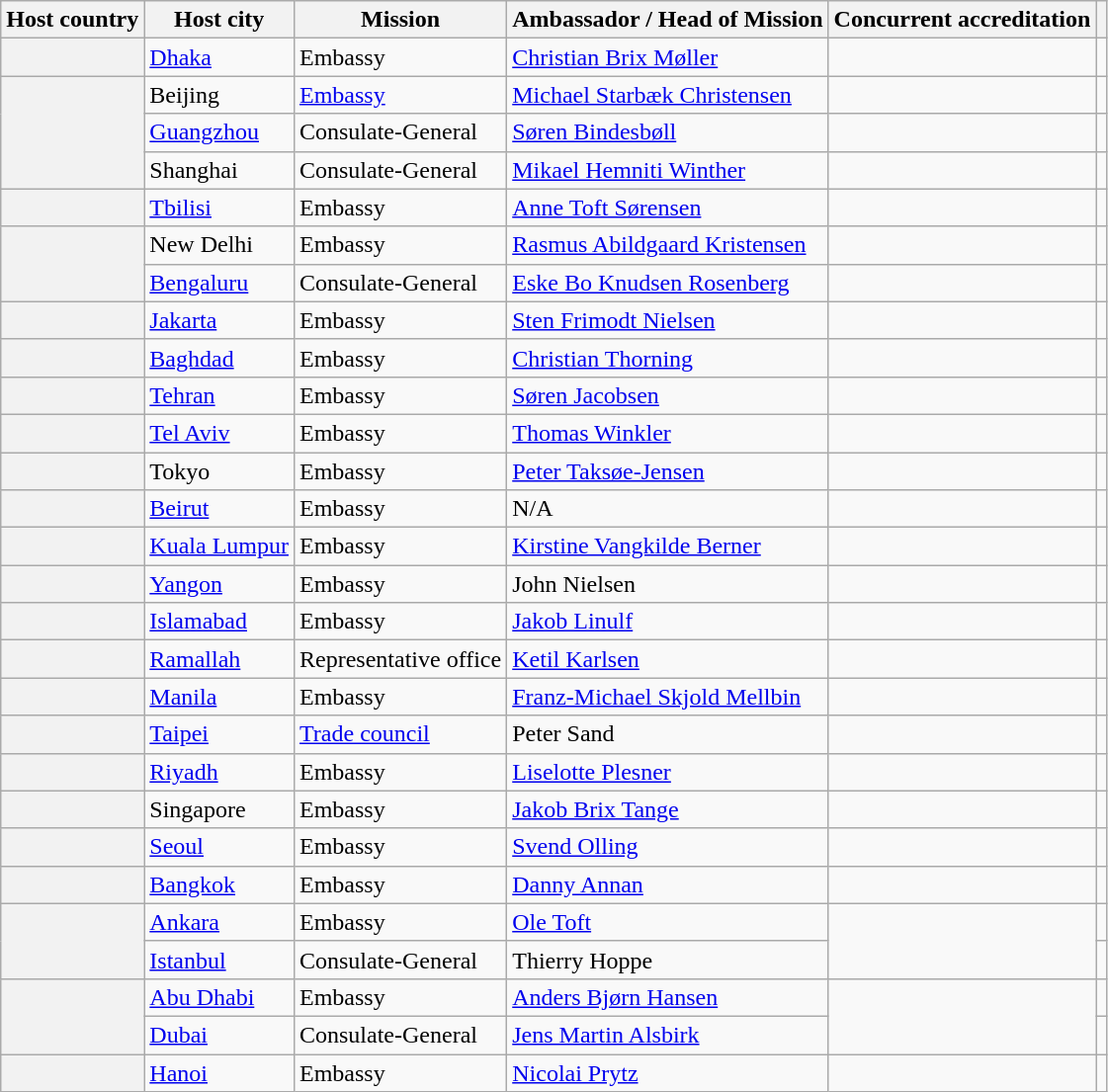<table class="wikitable plainrowheaders" style="text-align:left;">
<tr>
<th scope="col">Host country</th>
<th scope="col">Host city</th>
<th scope="col">Mission</th>
<th>Ambassador / Head of Mission</th>
<th scope="col">Concurrent accreditation</th>
<th scope="col"></th>
</tr>
<tr>
<th scope="row"></th>
<td><a href='#'>Dhaka</a></td>
<td>Embassy</td>
<td><a href='#'>Christian Brix Møller</a></td>
<td></td>
<td></td>
</tr>
<tr>
<th rowspan="3" scope="row"></th>
<td>Beijing</td>
<td><a href='#'>Embassy</a></td>
<td><a href='#'>Michael Starbæk Christensen</a></td>
<td></td>
<td></td>
</tr>
<tr>
<td><a href='#'>Guangzhou</a></td>
<td>Consulate-General</td>
<td><a href='#'>Søren Bindesbøll</a></td>
<td></td>
<td></td>
</tr>
<tr>
<td>Shanghai</td>
<td>Consulate-General</td>
<td><a href='#'>Mikael Hemniti Winther</a></td>
<td></td>
<td></td>
</tr>
<tr>
<th scope="row"></th>
<td><a href='#'>Tbilisi</a></td>
<td>Embassy</td>
<td><a href='#'>Anne Toft Sørensen</a></td>
<td></td>
<td></td>
</tr>
<tr>
<th rowspan="2" scope="row"></th>
<td>New Delhi</td>
<td>Embassy</td>
<td><a href='#'>Rasmus Abildgaard Kristensen</a></td>
<td></td>
<td></td>
</tr>
<tr>
<td><a href='#'>Bengaluru</a></td>
<td>Consulate-General</td>
<td><a href='#'>Eske Bo Knudsen Rosenberg</a></td>
<td></td>
<td></td>
</tr>
<tr>
<th scope="row"></th>
<td><a href='#'>Jakarta</a></td>
<td>Embassy</td>
<td><a href='#'>Sten Frimodt Nielsen</a></td>
<td></td>
<td></td>
</tr>
<tr>
<th scope="row"></th>
<td><a href='#'>Baghdad</a></td>
<td>Embassy</td>
<td><a href='#'>Christian Thorning</a></td>
<td></td>
<td></td>
</tr>
<tr>
<th scope="row"></th>
<td><a href='#'>Tehran</a></td>
<td>Embassy</td>
<td><a href='#'>Søren Jacobsen</a></td>
<td></td>
<td></td>
</tr>
<tr>
<th scope="row"></th>
<td><a href='#'>Tel Aviv</a></td>
<td>Embassy</td>
<td><a href='#'>Thomas Winkler</a></td>
<td></td>
<td></td>
</tr>
<tr>
<th scope="row"></th>
<td>Tokyo</td>
<td>Embassy</td>
<td><a href='#'>Peter Taksøe-Jensen</a></td>
<td></td>
<td></td>
</tr>
<tr>
<th scope="row"></th>
<td><a href='#'>Beirut</a></td>
<td>Embassy</td>
<td>N/A</td>
<td></td>
<td></td>
</tr>
<tr>
<th scope="row"></th>
<td><a href='#'>Kuala Lumpur</a></td>
<td>Embassy</td>
<td><a href='#'>Kirstine Vangkilde Berner</a></td>
<td></td>
<td></td>
</tr>
<tr>
<th scope="row"></th>
<td><a href='#'>Yangon</a></td>
<td>Embassy</td>
<td>John Nielsen</td>
<td></td>
<td></td>
</tr>
<tr>
<th scope="row"></th>
<td><a href='#'>Islamabad</a></td>
<td>Embassy</td>
<td><a href='#'>Jakob Linulf</a></td>
<td></td>
<td></td>
</tr>
<tr>
<th scope="row"></th>
<td><a href='#'>Ramallah</a></td>
<td>Representative office</td>
<td><a href='#'>Ketil Karlsen</a></td>
<td></td>
<td></td>
</tr>
<tr>
<th scope="row"></th>
<td><a href='#'>Manila</a></td>
<td>Embassy</td>
<td><a href='#'>Franz-Michael Skjold Mellbin</a></td>
<td></td>
<td></td>
</tr>
<tr>
<th scope="row"></th>
<td><a href='#'>Taipei</a></td>
<td><a href='#'>Trade council</a></td>
<td>Peter Sand</td>
<td></td>
<td></td>
</tr>
<tr>
<th scope="row"></th>
<td><a href='#'>Riyadh</a></td>
<td>Embassy</td>
<td><a href='#'>Liselotte Plesner</a></td>
<td></td>
<td></td>
</tr>
<tr>
<th scope="row"></th>
<td>Singapore</td>
<td>Embassy</td>
<td><a href='#'>Jakob Brix Tange</a></td>
<td></td>
<td></td>
</tr>
<tr>
<th scope="row"></th>
<td><a href='#'>Seoul</a></td>
<td>Embassy</td>
<td><a href='#'>Svend Olling</a></td>
<td></td>
<td></td>
</tr>
<tr>
<th scope="row"></th>
<td><a href='#'>Bangkok</a></td>
<td>Embassy</td>
<td><a href='#'>Danny Annan</a></td>
<td></td>
<td></td>
</tr>
<tr>
<th rowspan="2" scope="row"></th>
<td><a href='#'>Ankara</a></td>
<td>Embassy</td>
<td><a href='#'>Ole Toft</a></td>
<td rowspan="2"></td>
<td></td>
</tr>
<tr>
<td><a href='#'>Istanbul</a></td>
<td>Consulate-General</td>
<td>Thierry Hoppe</td>
<td></td>
</tr>
<tr>
<th rowspan="2" scope="row"></th>
<td><a href='#'>Abu Dhabi</a></td>
<td>Embassy</td>
<td><a href='#'>Anders Bjørn Hansen</a></td>
<td rowspan="2"></td>
<td></td>
</tr>
<tr>
<td><a href='#'>Dubai</a></td>
<td>Consulate-General</td>
<td><a href='#'>Jens Martin Alsbirk</a></td>
<td></td>
</tr>
<tr>
<th scope="row"></th>
<td><a href='#'>Hanoi</a></td>
<td>Embassy</td>
<td><a href='#'>Nicolai Prytz</a></td>
<td></td>
<td></td>
</tr>
</table>
